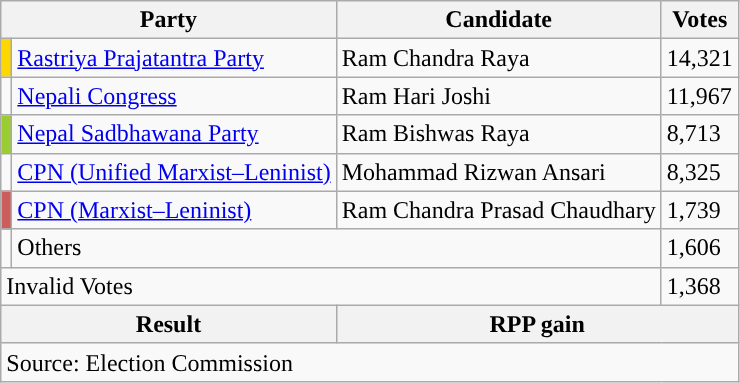<table class="wikitable">
<tr>
<th colspan="2">Party</th>
<th>Candidate</th>
<th>Votes</th>
</tr>
<tr>
<td style="background-color:gold"></td>
<td><a href='#'>Rastriya Prajatantra Party</a></td>
<td>Ram Chandra Raya</td>
<td>14,321</td>
</tr>
<tr>
<td style="background-color:"></td>
<td><a href='#'>Nepali Congress</a></td>
<td>Ram Hari Joshi</td>
<td>11,967</td>
</tr>
<tr>
<td style="background-color:yellowgreen"></td>
<td><a href='#'>Nepal Sadbhawana Party</a></td>
<td>Ram Bishwas Raya</td>
<td>8,713</td>
</tr>
<tr>
<td style="background-color:"></td>
<td><a href='#'>CPN (Unified Marxist–Leninist)</a></td>
<td>Mohammad Rizwan Ansari</td>
<td>8,325</td>
</tr>
<tr>
<td style="background-color:indianred"></td>
<td><a href='#'>CPN (Marxist–Leninist)</a></td>
<td>Ram Chandra Prasad Chaudhary</td>
<td>1,739</td>
</tr>
<tr>
<td></td>
<td colspan="2">Others</td>
<td>1,606</td>
</tr>
<tr>
<td colspan="3">Invalid Votes</td>
<td>1,368</td>
</tr>
<tr>
<th colspan="2">Result</th>
<th colspan="2">RPP gain</th>
</tr>
<tr>
<td colspan="4">Source: Election Commission</td>
</tr>
</table>
